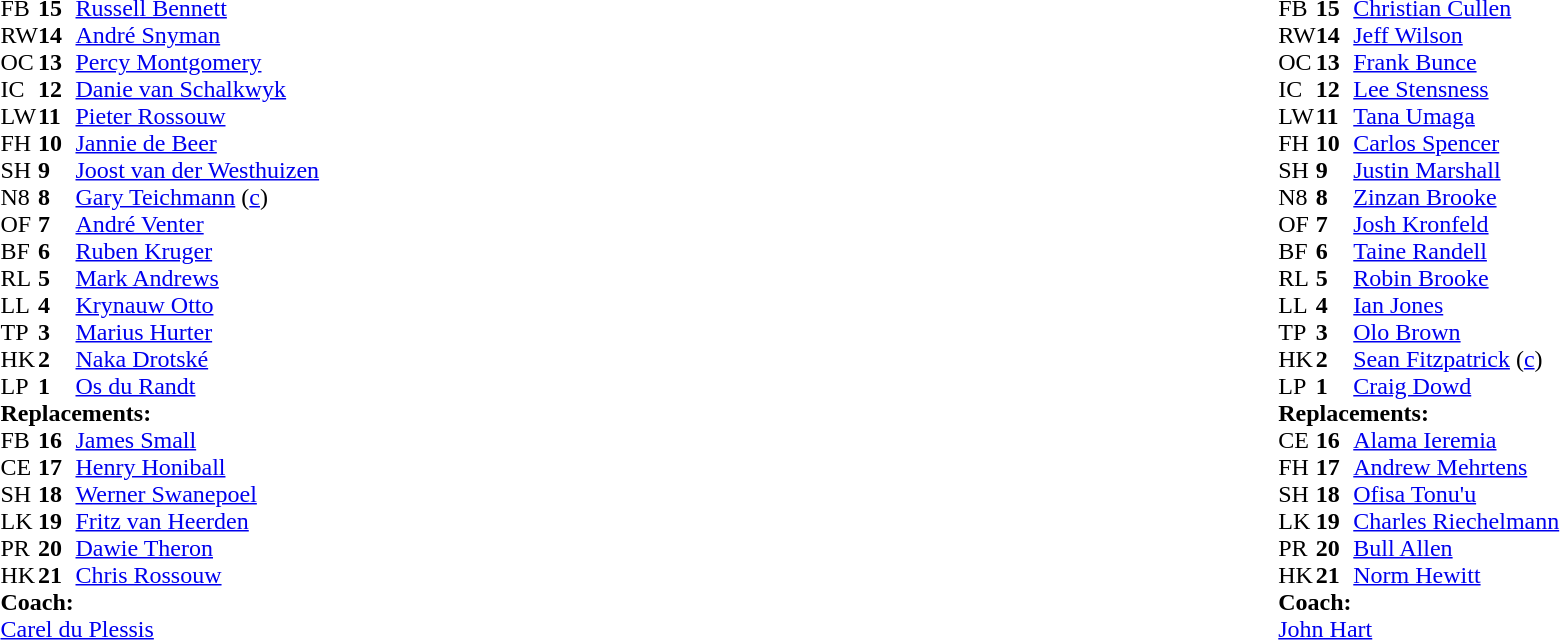<table style="width:100%">
<tr>
<td style="vertical-align:top;width:50%"><br><table cellspacing="0" cellpadding="0">
<tr>
<th width="25"></th>
<th width="25"></th>
</tr>
<tr>
<td>FB</td>
<td><strong>15</strong></td>
<td><a href='#'>Russell Bennett</a></td>
</tr>
<tr>
<td>RW</td>
<td><strong>14</strong></td>
<td><a href='#'>André Snyman</a></td>
</tr>
<tr>
<td>OC</td>
<td><strong>13</strong></td>
<td><a href='#'>Percy Montgomery</a></td>
</tr>
<tr>
<td>IC</td>
<td><strong>12</strong></td>
<td><a href='#'>Danie van Schalkwyk</a></td>
</tr>
<tr>
<td>LW</td>
<td><strong>11</strong></td>
<td><a href='#'>Pieter Rossouw</a></td>
</tr>
<tr>
<td>FH</td>
<td><strong>10</strong></td>
<td><a href='#'>Jannie de Beer</a></td>
</tr>
<tr>
<td>SH</td>
<td><strong>9</strong></td>
<td><a href='#'>Joost van der Westhuizen</a></td>
</tr>
<tr>
<td>N8</td>
<td><strong>8</strong></td>
<td><a href='#'>Gary Teichmann</a> (<a href='#'>c</a>)</td>
</tr>
<tr>
<td>OF</td>
<td><strong>7</strong></td>
<td><a href='#'>André Venter</a></td>
</tr>
<tr>
<td>BF</td>
<td><strong>6</strong></td>
<td><a href='#'>Ruben Kruger</a></td>
</tr>
<tr>
<td>RL</td>
<td><strong>5</strong></td>
<td><a href='#'>Mark Andrews</a></td>
</tr>
<tr>
<td>LL</td>
<td><strong>4</strong></td>
<td><a href='#'>Krynauw Otto</a></td>
</tr>
<tr>
<td>TP</td>
<td><strong>3</strong></td>
<td><a href='#'>Marius Hurter</a></td>
</tr>
<tr>
<td>HK</td>
<td><strong>2</strong></td>
<td><a href='#'>Naka Drotské</a></td>
</tr>
<tr>
<td>LP</td>
<td><strong>1</strong></td>
<td><a href='#'>Os du Randt</a></td>
</tr>
<tr>
<td colspan="3"><strong>Replacements:</strong></td>
</tr>
<tr>
<td>FB</td>
<td><strong>16</strong></td>
<td><a href='#'>James Small</a></td>
</tr>
<tr>
<td>CE</td>
<td><strong>17</strong></td>
<td><a href='#'>Henry Honiball</a></td>
</tr>
<tr>
<td>SH</td>
<td><strong>18</strong></td>
<td><a href='#'>Werner Swanepoel</a></td>
</tr>
<tr>
<td>LK</td>
<td><strong>19</strong></td>
<td><a href='#'>Fritz van Heerden</a></td>
</tr>
<tr>
<td>PR</td>
<td><strong>20</strong></td>
<td><a href='#'>Dawie Theron</a></td>
</tr>
<tr>
<td>HK</td>
<td><strong>21</strong></td>
<td><a href='#'>Chris Rossouw</a></td>
</tr>
<tr>
<td colspan="3"><strong>Coach:</strong></td>
</tr>
<tr>
<td colspan="3"> <a href='#'>Carel du Plessis</a></td>
</tr>
</table>
</td>
<td style="vertical-align:top"></td>
<td style="vertical-align:top;width:50%"><br><table cellspacing="0" cellpadding="0" style="margin:auto">
<tr>
<th width="25"></th>
<th width="25"></th>
</tr>
<tr>
<td>FB</td>
<td><strong>15</strong></td>
<td><a href='#'>Christian Cullen</a></td>
</tr>
<tr>
<td>RW</td>
<td><strong>14</strong></td>
<td><a href='#'>Jeff Wilson</a></td>
</tr>
<tr>
<td>OC</td>
<td><strong>13</strong></td>
<td><a href='#'>Frank Bunce</a></td>
</tr>
<tr>
<td>IC</td>
<td><strong>12</strong></td>
<td><a href='#'>Lee Stensness</a></td>
</tr>
<tr>
<td>LW</td>
<td><strong>11</strong></td>
<td><a href='#'>Tana Umaga</a></td>
</tr>
<tr>
<td>FH</td>
<td><strong>10</strong></td>
<td><a href='#'>Carlos Spencer</a></td>
</tr>
<tr>
<td>SH</td>
<td><strong>9</strong></td>
<td><a href='#'>Justin Marshall</a></td>
</tr>
<tr>
<td>N8</td>
<td><strong>8</strong></td>
<td><a href='#'>Zinzan Brooke</a></td>
</tr>
<tr>
<td>OF</td>
<td><strong>7</strong></td>
<td><a href='#'>Josh Kronfeld</a></td>
</tr>
<tr>
<td>BF</td>
<td><strong>6</strong></td>
<td><a href='#'>Taine Randell</a></td>
</tr>
<tr>
<td>RL</td>
<td><strong>5</strong></td>
<td><a href='#'>Robin Brooke</a></td>
</tr>
<tr>
<td>LL</td>
<td><strong>4</strong></td>
<td><a href='#'>Ian Jones</a></td>
</tr>
<tr>
<td>TP</td>
<td><strong>3</strong></td>
<td><a href='#'>Olo Brown</a></td>
</tr>
<tr>
<td>HK</td>
<td><strong>2</strong></td>
<td><a href='#'>Sean Fitzpatrick</a> (<a href='#'>c</a>)</td>
</tr>
<tr>
<td>LP</td>
<td><strong>1</strong></td>
<td><a href='#'>Craig Dowd</a></td>
</tr>
<tr>
<td colspan="3"><strong>Replacements:</strong></td>
</tr>
<tr>
<td>CE</td>
<td><strong>16</strong></td>
<td><a href='#'>Alama Ieremia</a></td>
</tr>
<tr>
<td>FH</td>
<td><strong>17</strong></td>
<td><a href='#'>Andrew Mehrtens</a></td>
</tr>
<tr>
<td>SH</td>
<td><strong>18</strong></td>
<td><a href='#'>Ofisa Tonu'u</a></td>
</tr>
<tr>
<td>LK</td>
<td><strong>19</strong></td>
<td><a href='#'>Charles Riechelmann</a></td>
</tr>
<tr>
<td>PR</td>
<td><strong>20</strong></td>
<td><a href='#'>Bull Allen</a></td>
</tr>
<tr>
<td>HK</td>
<td><strong>21</strong></td>
<td><a href='#'>Norm Hewitt</a></td>
</tr>
<tr>
<td colspan="3"><strong>Coach:</strong></td>
</tr>
<tr>
<td colspan="3"> <a href='#'>John Hart</a></td>
</tr>
</table>
</td>
</tr>
</table>
